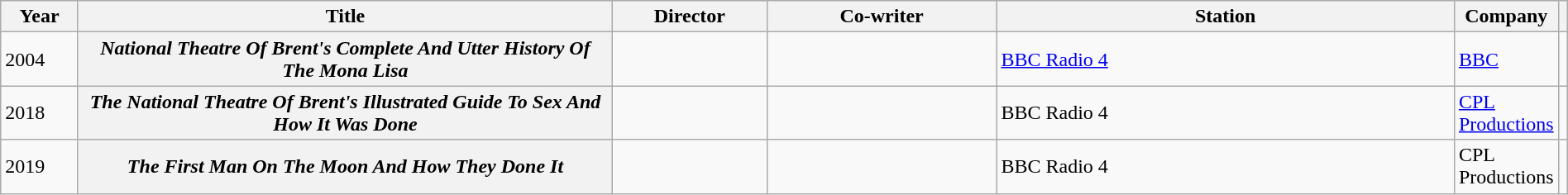<table class="wikitable plainrowheaders sortable" width="100%">
<tr>
<th scope="col" width="5%">Year</th>
<th scope="col" width="35%">Title</th>
<th scope="col" width="10%">Director</th>
<th scope="col" width="15%">Co-writer</th>
<th scope="col" width="30%">Station</th>
<th scope="col" width="25%">Company</th>
<th scope="col" class="unsortable" width="5%"></th>
</tr>
<tr>
<td>2004</td>
<th scope="row"><em>National Theatre Of Brent's Complete And Utter History Of The Mona Lisa</em></th>
<td></td>
<td></td>
<td><a href='#'>BBC Radio 4</a></td>
<td><a href='#'>BBC</a></td>
<td></td>
</tr>
<tr>
<td>2018</td>
<th scope="row"><em>The National Theatre Of Brent's Illustrated Guide To Sex And How It Was Done</em></th>
<td></td>
<td></td>
<td>BBC Radio 4</td>
<td><a href='#'>CPL Productions</a></td>
<td></td>
</tr>
<tr>
<td>2019</td>
<th scope="row"><em>The First Man On The Moon And How They Done It</em></th>
<td></td>
<td></td>
<td>BBC Radio 4</td>
<td>CPL Productions</td>
<td></td>
</tr>
</table>
